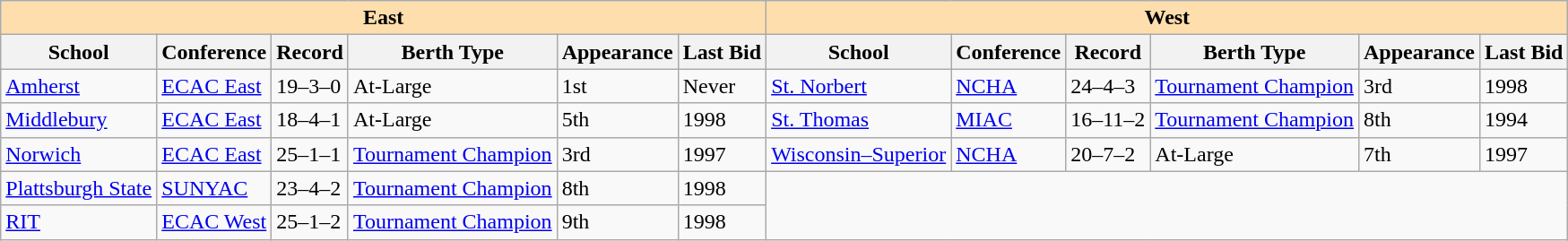<table class="wikitable">
<tr>
<th colspan="6" style="background:#ffdead;">East</th>
<th colspan="6" style="background:#ffdead;">West</th>
</tr>
<tr>
<th>School</th>
<th>Conference</th>
<th>Record</th>
<th>Berth Type</th>
<th>Appearance</th>
<th>Last Bid</th>
<th>School</th>
<th>Conference</th>
<th>Record</th>
<th>Berth Type</th>
<th>Appearance</th>
<th>Last Bid</th>
</tr>
<tr>
<td><a href='#'>Amherst</a></td>
<td><a href='#'>ECAC East</a></td>
<td>19–3–0</td>
<td>At-Large</td>
<td>1st</td>
<td>Never</td>
<td><a href='#'>St. Norbert</a></td>
<td><a href='#'>NCHA</a></td>
<td>24–4–3</td>
<td><a href='#'>Tournament Champion</a></td>
<td>3rd</td>
<td>1998</td>
</tr>
<tr>
<td><a href='#'>Middlebury</a></td>
<td><a href='#'>ECAC East</a></td>
<td>18–4–1</td>
<td>At-Large</td>
<td>5th</td>
<td>1998</td>
<td><a href='#'>St. Thomas</a></td>
<td><a href='#'>MIAC</a></td>
<td>16–11–2</td>
<td><a href='#'>Tournament Champion</a></td>
<td>8th</td>
<td>1994</td>
</tr>
<tr>
<td><a href='#'>Norwich</a></td>
<td><a href='#'>ECAC East</a></td>
<td>25–1–1</td>
<td><a href='#'>Tournament Champion</a></td>
<td>3rd</td>
<td>1997</td>
<td><a href='#'>Wisconsin–Superior</a></td>
<td><a href='#'>NCHA</a></td>
<td>20–7–2</td>
<td>At-Large</td>
<td>7th</td>
<td>1997</td>
</tr>
<tr>
<td><a href='#'>Plattsburgh State</a></td>
<td><a href='#'>SUNYAC</a></td>
<td>23–4–2</td>
<td><a href='#'>Tournament Champion</a></td>
<td>8th</td>
<td>1998</td>
</tr>
<tr>
<td><a href='#'>RIT</a></td>
<td><a href='#'>ECAC West</a></td>
<td>25–1–2</td>
<td><a href='#'>Tournament Champion</a></td>
<td>9th</td>
<td>1998</td>
</tr>
</table>
